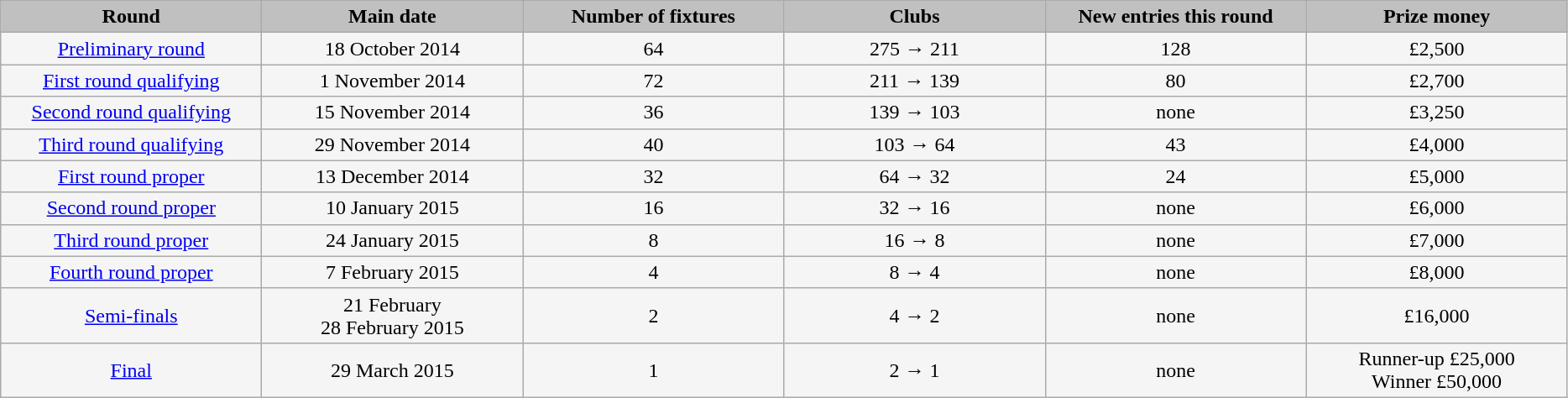<table class="wikitable" style="background:WhiteSmoke; text-align:center; font-size:100%">
<tr>
<td scope="col" style="width: 200px; background:silver;"><strong>Round</strong></td>
<td scope="col" style="width: 200px; background:silver;"><strong>Main date</strong></td>
<td scope="col" style="width: 200px; background:silver;"><strong>Number of fixtures</strong></td>
<td scope="col" style="width: 200px; background:silver;"><strong>Clubs</strong></td>
<td scope="col" style="width: 200px; background:silver;"><strong>New entries this round</strong></td>
<td scope="col" style="width: 200px; background:silver;"><strong>Prize money</strong></td>
</tr>
<tr>
<td><a href='#'>Preliminary round</a></td>
<td>18 October 2014</td>
<td>64</td>
<td>275 → 211</td>
<td>128</td>
<td>£2,500</td>
</tr>
<tr>
<td><a href='#'>First round qualifying</a></td>
<td>1 November 2014</td>
<td>72</td>
<td>211 → 139</td>
<td>80</td>
<td>£2,700</td>
</tr>
<tr>
<td><a href='#'>Second round qualifying</a></td>
<td>15 November 2014</td>
<td>36</td>
<td>139 → 103</td>
<td>none</td>
<td>£3,250</td>
</tr>
<tr>
<td><a href='#'>Third round qualifying</a></td>
<td>29 November 2014</td>
<td>40</td>
<td>103 → 64</td>
<td>43</td>
<td>£4,000</td>
</tr>
<tr>
<td><a href='#'>First round proper</a></td>
<td>13 December 2014</td>
<td>32</td>
<td>64 → 32</td>
<td>24</td>
<td>£5,000</td>
</tr>
<tr>
<td><a href='#'>Second round proper</a></td>
<td>10 January 2015</td>
<td>16</td>
<td>32 → 16</td>
<td>none</td>
<td>£6,000</td>
</tr>
<tr>
<td><a href='#'>Third round proper</a></td>
<td>24 January 2015</td>
<td>8</td>
<td>16 → 8</td>
<td>none</td>
<td>£7,000</td>
</tr>
<tr>
<td><a href='#'>Fourth round proper</a></td>
<td>7 February 2015</td>
<td>4</td>
<td>8 → 4</td>
<td>none</td>
<td>£8,000</td>
</tr>
<tr>
<td><a href='#'>Semi-finals</a></td>
<td>21 February<br>28 February 2015</td>
<td>2</td>
<td>4 → 2</td>
<td>none</td>
<td>£16,000</td>
</tr>
<tr>
<td><a href='#'>Final</a></td>
<td>29 March 2015</td>
<td>1</td>
<td>2 → 1</td>
<td>none</td>
<td>Runner-up £25,000<br>Winner £50,000</td>
</tr>
</table>
